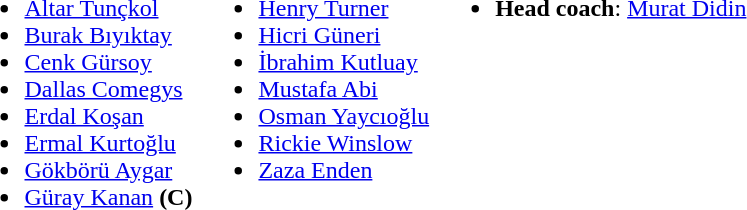<table>
<tr valign="top">
<td><br><ul><li> <a href='#'>Altar Tunçkol</a></li><li> <a href='#'>Burak Bıyıktay</a></li><li> <a href='#'>Cenk Gürsoy</a></li><li> <a href='#'>Dallas Comegys</a></li><li> <a href='#'>Erdal Koşan</a></li><li> <a href='#'>Ermal Kurtoğlu</a></li><li> <a href='#'>Gökbörü Aygar</a></li><li> <a href='#'>Güray Kanan</a> <strong>(C)</strong></li></ul></td>
<td><br><ul><li>  <a href='#'>Henry Turner</a></li><li> <a href='#'>Hicri Güneri</a></li><li> <a href='#'>İbrahim Kutluay</a></li><li> <a href='#'>Mustafa Abi</a></li><li> <a href='#'>Osman Yaycıoğlu</a></li><li> <a href='#'>Rickie Winslow</a></li><li>  <a href='#'>Zaza Enden</a></li></ul></td>
<td><br><ul><li><strong>Head coach</strong>:  <a href='#'>Murat Didin</a></li></ul></td>
</tr>
</table>
